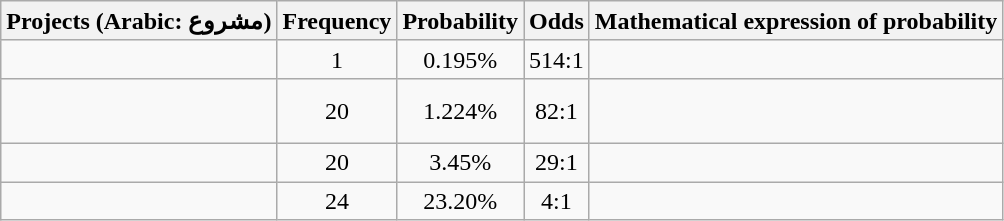<table class="wikitable">
<tr>
<th>Projects (Arabic: مشروع)</th>
<th>Frequency</th>
<th>Probability</th>
<th>Odds</th>
<th>Mathematical expression of probability</th>
</tr>
<tr>
<td align="center"></td>
<td align="center">1</td>
<td align="center">0.195%</td>
<td align="center">514:1</td>
<td align="center"></td>
</tr>
<tr>
<td align="center"><br><br></td>
<td align="center">20</td>
<td align="center">1.224%</td>
<td align="center">82:1</td>
<td align="center"></td>
</tr>
<tr>
<td align="center"></td>
<td align="center">20</td>
<td align="center">3.45%</td>
<td align="center">29:1</td>
<td align="center"></td>
</tr>
<tr>
<td align="center"></td>
<td align="center">24</td>
<td align="center">23.20%</td>
<td align="center">4:1</td>
<td align="center"></td>
</tr>
</table>
